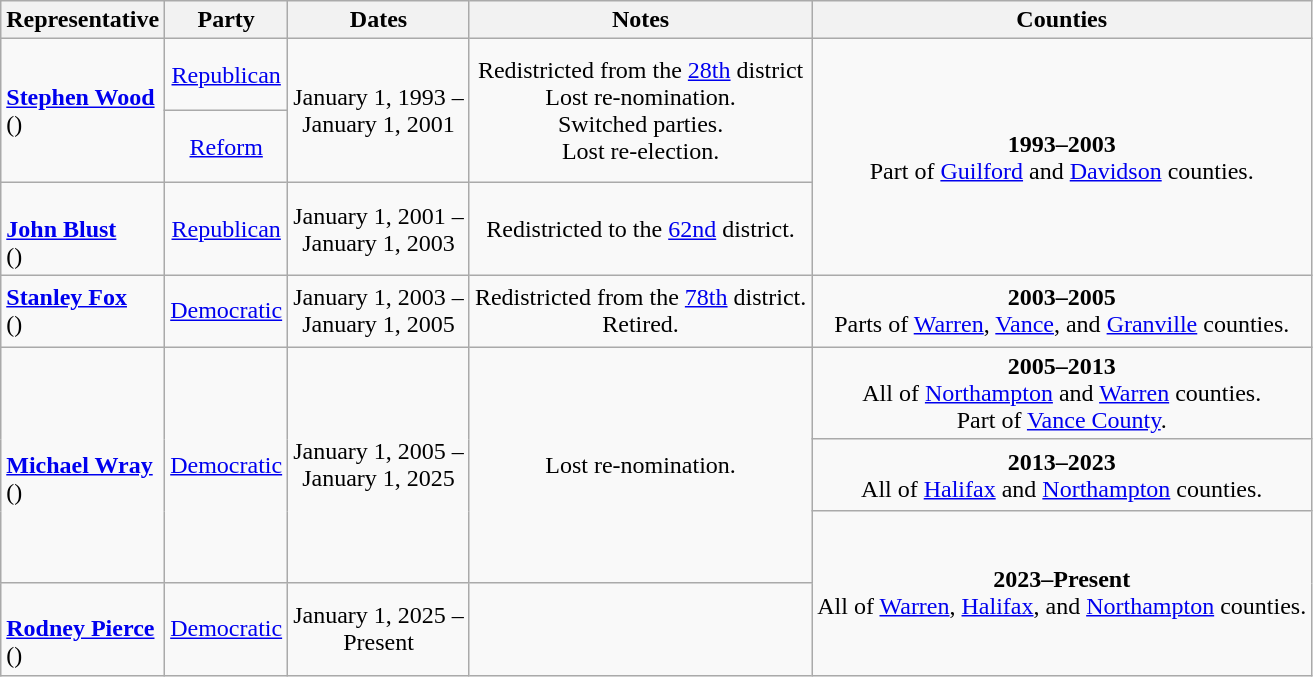<table class=wikitable style="text-align:center">
<tr>
<th>Representative</th>
<th>Party</th>
<th>Dates</th>
<th>Notes</th>
<th>Counties</th>
</tr>
<tr style="height:3em">
<td rowspan=2 align=left><strong><a href='#'>Stephen Wood</a></strong><br>()</td>
<td><a href='#'>Republican</a></td>
<td rowspan=2 nowrap>January 1, 1993 – <br> January 1, 2001</td>
<td rowspan=2>Redistricted from the <a href='#'>28th</a> district <br> Lost re-nomination. <br> Switched parties. <br> Lost re-election.</td>
<td rowspan=3><strong>1993–2003</strong> <br> Part of <a href='#'>Guilford</a> and <a href='#'>Davidson</a> counties.</td>
</tr>
<tr style="height:3em">
<td><a href='#'>Reform</a></td>
</tr>
<tr style="height:3em">
<td align=left><br><strong><a href='#'>John Blust</a></strong><br>()</td>
<td><a href='#'>Republican</a></td>
<td nowrap>January 1, 2001 – <br> January 1, 2003</td>
<td>Redistricted to the <a href='#'>62nd</a> district.</td>
</tr>
<tr style="height:3em">
<td align=left><strong><a href='#'>Stanley Fox</a></strong><br>()</td>
<td><a href='#'>Democratic</a></td>
<td nowrap>January 1, 2003 – <br> January 1, 2005</td>
<td>Redistricted from the <a href='#'>78th</a> district. <br> Retired.</td>
<td><strong>2003–2005</strong> <br> Parts of <a href='#'>Warren</a>, <a href='#'>Vance</a>, and <a href='#'>Granville</a> counties.</td>
</tr>
<tr style="height:3em">
<td rowspan=3 align=left><br><strong><a href='#'>Michael Wray</a></strong><br>()</td>
<td rowspan=3 ><a href='#'>Democratic</a></td>
<td rowspan=3 nowrap>January 1, 2005 – <br> January 1, 2025</td>
<td rowspan=3>Lost re-nomination.</td>
<td><strong>2005–2013</strong> <br> All of <a href='#'>Northampton</a> and <a href='#'>Warren</a> counties. <br> Part of <a href='#'>Vance County</a>.</td>
</tr>
<tr style="height:3em">
<td><strong>2013–2023</strong> <br> All of <a href='#'>Halifax</a> and <a href='#'>Northampton</a> counties.</td>
</tr>
<tr style="height:3em">
<td rowspan=2><strong>2023–Present</strong> <br> All of <a href='#'>Warren</a>, <a href='#'>Halifax</a>, and <a href='#'>Northampton</a> counties.</td>
</tr>
<tr style="height:3em">
<td align=left><br><strong><a href='#'>Rodney Pierce</a></strong><br>()</td>
<td><a href='#'>Democratic</a></td>
<td nowrap>January 1, 2025 – <br> Present</td>
<td></td>
</tr>
</table>
